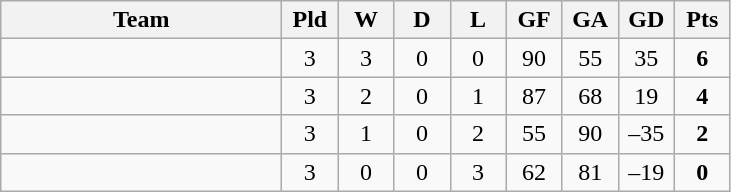<table class="wikitable" style="text-align: center;">
<tr>
<th width="180">Team</th>
<th width="30">Pld</th>
<th width="30">W</th>
<th width="30">D</th>
<th width="30">L</th>
<th width="30">GF</th>
<th width="30">GA</th>
<th width="30">GD</th>
<th width="30">Pts</th>
</tr>
<tr>
<td align="left"></td>
<td>3</td>
<td>3</td>
<td>0</td>
<td>0</td>
<td>90</td>
<td>55</td>
<td>35</td>
<td><strong>6</strong></td>
</tr>
<tr>
<td align="left"></td>
<td>3</td>
<td>2</td>
<td>0</td>
<td>1</td>
<td>87</td>
<td>68</td>
<td>19</td>
<td><strong>4</strong></td>
</tr>
<tr>
<td align="left"></td>
<td>3</td>
<td>1</td>
<td>0</td>
<td>2</td>
<td>55</td>
<td>90</td>
<td>–35</td>
<td><strong>2</strong></td>
</tr>
<tr>
<td align="left"></td>
<td>3</td>
<td>0</td>
<td>0</td>
<td>3</td>
<td>62</td>
<td>81</td>
<td>–19</td>
<td><strong>0</strong></td>
</tr>
</table>
